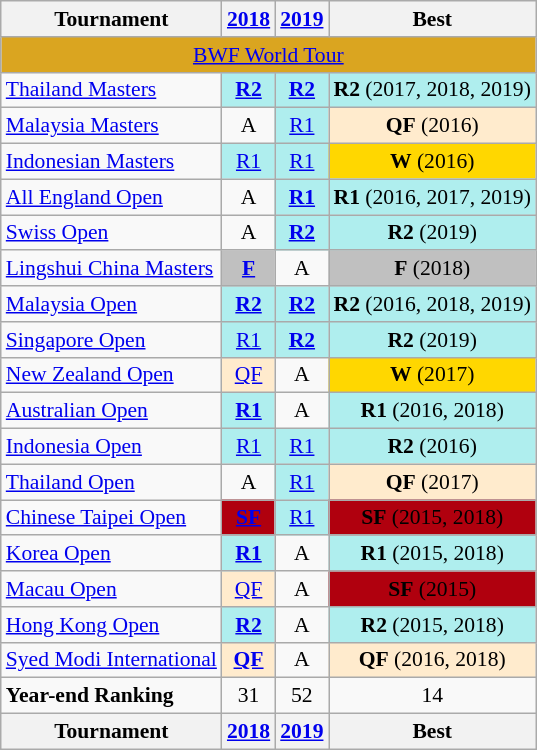<table style='font-size: 90%; text-align:center;' class='wikitable'>
<tr>
<th>Tournament</th>
<th><a href='#'>2018</a></th>
<th><a href='#'>2019</a></th>
<th>Best</th>
</tr>
<tr bgcolor=DAA520>
<td colspan="4" align=center><a href='#'>BWF World Tour</a></td>
</tr>
<tr>
<td align=left><a href='#'>Thailand Masters</a></td>
<td bgcolor=AFEEEE><a href='#'><strong>R2</strong></a></td>
<td bgcolor=AFEEEE><a href='#'><strong>R2</strong></a></td>
<td bgcolor=AFEEEE><strong>R2</strong> (2017, 2018, 2019)</td>
</tr>
<tr>
<td align=left><a href='#'>Malaysia Masters</a></td>
<td>A</td>
<td bgcolor=AFEEEE><a href='#'>R1</a></td>
<td bgcolor=FFEBCD><strong>QF</strong> (2016)</td>
</tr>
<tr>
<td align=left><a href='#'>Indonesian Masters</a></td>
<td bgcolor=AFEEEE><a href='#'>R1</a></td>
<td bgcolor=AFEEEE><a href='#'>R1</a></td>
<td bgcolor=Gold><strong>W</strong> (2016)</td>
</tr>
<tr>
<td align=left><a href='#'>All England Open</a></td>
<td>A</td>
<td bgcolor=AFEEEE><a href='#'><strong>R1</strong></a></td>
<td bgcolor=AFEEEE><strong>R1</strong> (2016, 2017, 2019)</td>
</tr>
<tr>
<td align=left><a href='#'>Swiss Open</a></td>
<td>A</td>
<td bgcolor=AFEEEE><a href='#'><strong>R2</strong></a></td>
<td bgcolor=AFEEEE><strong>R2</strong> (2019)</td>
</tr>
<tr>
<td align=left><a href='#'>Lingshui China Masters</a></td>
<td bgcolor=Silver><a href='#'><strong>F</strong></a></td>
<td>A</td>
<td bgcolor=Silver><strong>F</strong> (2018)</td>
</tr>
<tr>
<td align=left><a href='#'>Malaysia Open</a></td>
<td bgcolor=AFEEEE><a href='#'><strong>R2</strong></a></td>
<td bgcolor=AFEEEE><a href='#'><strong>R2</strong></a></td>
<td bgcolor=AFEEEE><strong>R2</strong> (2016, 2018, 2019)</td>
</tr>
<tr>
<td align=left><a href='#'>Singapore Open</a></td>
<td bgcolor=AFEEEE><a href='#'>R1</a></td>
<td bgcolor=AFEEEE><a href='#'><strong>R2</strong></a></td>
<td bgcolor=AFEEEE><strong>R2</strong> (2019)</td>
</tr>
<tr>
<td align=left><a href='#'>New Zealand Open</a></td>
<td bgcolor=FFEBCD><a href='#'>QF</a></td>
<td>A</td>
<td bgcolor=Gold><strong>W</strong> (2017)</td>
</tr>
<tr>
<td align=left><a href='#'>Australian Open</a></td>
<td bgcolor=AFEEEE><a href='#'><strong>R1</strong></a></td>
<td>A</td>
<td bgcolor=AFEEEE><strong>R1</strong> (2016, 2018)</td>
</tr>
<tr>
<td align=left><a href='#'>Indonesia Open</a></td>
<td bgcolor=AFEEEE><a href='#'>R1</a></td>
<td bgcolor=AFEEEE><a href='#'>R1</a></td>
<td bgcolor=AFEEEE><strong>R2</strong> (2016)</td>
</tr>
<tr>
<td align=left><a href='#'>Thailand Open</a></td>
<td>A</td>
<td bgcolor=AFEEEE><a href='#'>R1</a></td>
<td bgcolor=FFEBCD><strong>QF</strong> (2017)</td>
</tr>
<tr>
<td align=left><a href='#'>Chinese Taipei Open</a></td>
<td bgcolor=Bronze><a href='#'><strong>SF</strong></a></td>
<td bgcolor=AFEEEE><a href='#'>R1</a></td>
<td bgcolor=Bronze><strong>SF</strong> (2015, 2018)</td>
</tr>
<tr>
<td align=left><a href='#'>Korea Open</a></td>
<td bgcolor=AFEEEE><a href='#'><strong>R1</strong></a></td>
<td>A</td>
<td bgcolor=AFEEEE><strong>R1</strong> (2015, 2018)</td>
</tr>
<tr>
<td align=left><a href='#'>Macau Open</a></td>
<td bgcolor=FFEBCD><a href='#'>QF</a></td>
<td>A</td>
<td bgcolor=Bronze><strong>SF</strong> (2015)</td>
</tr>
<tr>
<td align=left><a href='#'>Hong Kong Open</a></td>
<td bgcolor=AFEEEE><a href='#'><strong>R2</strong></a></td>
<td>A</td>
<td bgcolor=AFEEEE><strong>R2</strong> (2015, 2018)</td>
</tr>
<tr>
<td align=left><a href='#'>Syed Modi International</a></td>
<td bgcolor=FFEBCD><a href='#'><strong>QF</strong></a></td>
<td>A</td>
<td bgcolor=FFEBCD><strong>QF</strong> (2016, 2018)</td>
</tr>
<tr>
<td align=left><strong>Year-end Ranking</strong></td>
<td align=center>31</td>
<td align=center>52</td>
<td align=center>14</td>
</tr>
<tr>
<th>Tournament</th>
<th><a href='#'>2018</a></th>
<th><a href='#'>2019</a></th>
<th>Best</th>
</tr>
</table>
